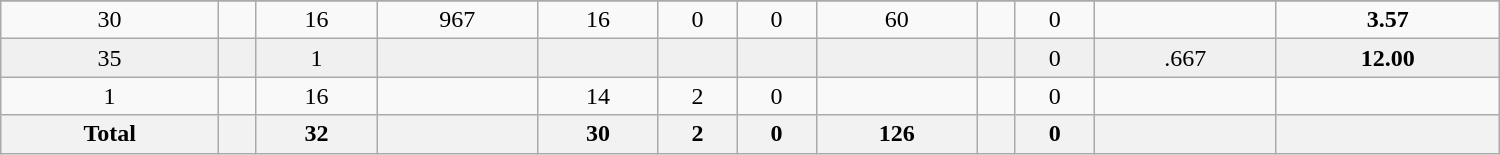<table class="wikitable sortable" width ="1000">
<tr align="center">
</tr>
<tr align="center">
<td>30</td>
<td></td>
<td>16</td>
<td>967</td>
<td>16</td>
<td>0</td>
<td>0</td>
<td>60</td>
<td></td>
<td>0</td>
<td></td>
<td><strong>3.57</strong></td>
</tr>
<tr align="center" bgcolor="#f0f0f0">
<td>35</td>
<td></td>
<td>1</td>
<td></td>
<td></td>
<td></td>
<td></td>
<td></td>
<td></td>
<td>0</td>
<td>.667</td>
<td><strong>12.00</strong></td>
</tr>
<tr align="center">
<td>1</td>
<td></td>
<td>16</td>
<td></td>
<td>14</td>
<td>2</td>
<td>0</td>
<td></td>
<td></td>
<td>0</td>
<td></td>
<td></td>
</tr>
<tr>
<th>Total</th>
<th></th>
<th>32</th>
<th></th>
<th>30</th>
<th>2</th>
<th>0</th>
<th>126</th>
<th></th>
<th>0</th>
<th></th>
<th></th>
</tr>
</table>
